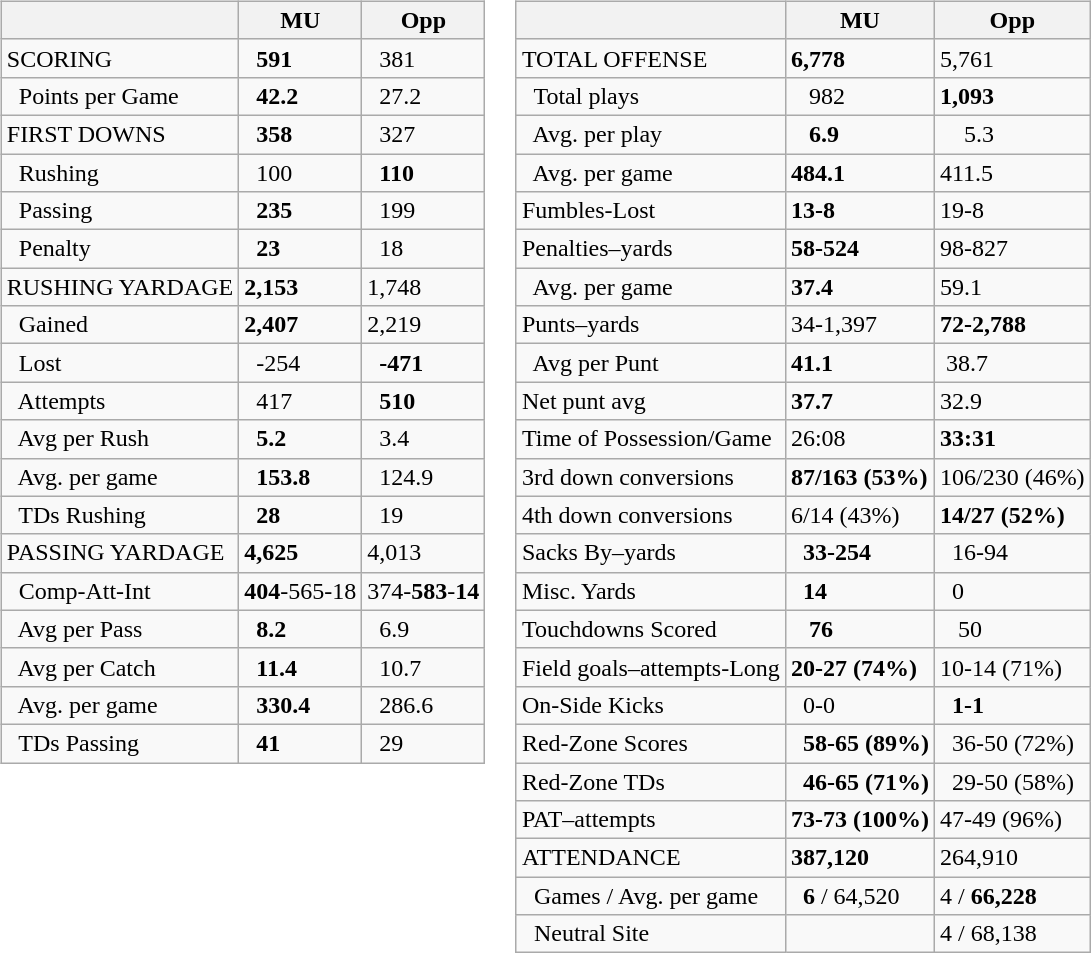<table>
<tr>
<td valign="top"><br><table class="wikitable" style="white-space:nowrap;">
<tr>
<th></th>
<th><strong>MU</strong></th>
<th>Opp</th>
</tr>
<tr>
<td>SCORING</td>
<td>  <strong>591</strong></td>
<td>  381</td>
</tr>
<tr>
<td>  Points per Game</td>
<td>  <strong>42.2</strong></td>
<td>  27.2</td>
</tr>
<tr>
<td>FIRST DOWNS</td>
<td>  <strong>358</strong></td>
<td>  327</td>
</tr>
<tr>
<td>  Rushing</td>
<td>  100</td>
<td>  <strong>110</strong></td>
</tr>
<tr>
<td>  Passing</td>
<td>  <strong>235</strong></td>
<td>  199</td>
</tr>
<tr>
<td>  Penalty</td>
<td>   <strong>23</strong></td>
<td>   18</td>
</tr>
<tr>
<td>RUSHING YARDAGE</td>
<td><strong>2,153</strong></td>
<td>1,748</td>
</tr>
<tr>
<td>  Gained</td>
<td><strong>2,407</strong></td>
<td>2,219</td>
</tr>
<tr>
<td>  Lost</td>
<td>  -254</td>
<td>  <strong>-471</strong></td>
</tr>
<tr>
<td>  Attempts</td>
<td>  417</td>
<td>  <strong>510</strong></td>
</tr>
<tr>
<td>  Avg per Rush</td>
<td>   <strong>5.2</strong></td>
<td>   3.4</td>
</tr>
<tr>
<td>  Avg. per game</td>
<td>  <strong>153.8</strong></td>
<td>  124.9</td>
</tr>
<tr>
<td>  TDs Rushing</td>
<td>   <strong>28</strong></td>
<td>   19</td>
</tr>
<tr>
<td>PASSING YARDAGE</td>
<td><strong>4,625</strong></td>
<td>4,013</td>
</tr>
<tr>
<td>  Comp-Att-Int</td>
<td><strong>404</strong>-565-18</td>
<td>374-<strong>583</strong>-<strong>14</strong></td>
</tr>
<tr>
<td>  Avg per Pass</td>
<td>   <strong>8.2</strong></td>
<td>   6.9</td>
</tr>
<tr>
<td>  Avg per Catch</td>
<td>  <strong>11.4</strong></td>
<td>  10.7</td>
</tr>
<tr>
<td>  Avg. per game</td>
<td>  <strong>330.4</strong></td>
<td>  286.6</td>
</tr>
<tr>
<td>  TDs Passing</td>
<td>   <strong>41</strong></td>
<td>   29</td>
</tr>
</table>
</td>
<td valign="top"><br><table class="wikitable" style="white-space:nowrap;">
<tr>
<th></th>
<th><strong>MU</strong></th>
<th>Opp</th>
</tr>
<tr>
<td>TOTAL OFFENSE</td>
<td><strong>6,778</strong></td>
<td>5,761</td>
</tr>
<tr>
<td>  Total plays</td>
<td>    982</td>
<td><strong>1,093</strong></td>
</tr>
<tr>
<td>  Avg. per play</td>
<td>    <strong>6.9</strong></td>
<td>    5.3</td>
</tr>
<tr>
<td>  Avg. per game</td>
<td><strong>484.1</strong></td>
<td>411.5</td>
</tr>
<tr>
<td>Fumbles-Lost</td>
<td><strong>13-8</strong></td>
<td>19-8</td>
</tr>
<tr>
<td>Penalties–yards</td>
<td><strong>58-524</strong></td>
<td>98-827</td>
</tr>
<tr>
<td>  Avg. per game</td>
<td><strong>37.4</strong></td>
<td>59.1</td>
</tr>
<tr>
<td>Punts–yards</td>
<td>34-1,397</td>
<td><strong>72-2,788</strong></td>
</tr>
<tr>
<td>  Avg per Punt</td>
<td><strong>41.1</strong></td>
<td> 38.7</td>
</tr>
<tr>
<td>Net punt avg</td>
<td><strong>37.7</strong></td>
<td>32.9</td>
</tr>
<tr>
<td>Time of Possession/Game</td>
<td>26:08</td>
<td><strong>33:31</strong></td>
</tr>
<tr>
<td>3rd down conversions</td>
<td><strong>87/163 (53%)</strong></td>
<td>106/230 (46%)</td>
</tr>
<tr>
<td>4th down conversions</td>
<td>6/14 (43%)</td>
<td><strong>14/27 (52%)</strong></td>
</tr>
<tr>
<td>Sacks By–yards</td>
<td>  <strong>33-254</strong></td>
<td>  16-94</td>
</tr>
<tr>
<td>Misc. Yards</td>
<td>  <strong>14</strong></td>
<td>  0</td>
</tr>
<tr>
<td>Touchdowns Scored</td>
<td>   <strong>76</strong></td>
<td>   50</td>
</tr>
<tr>
<td>Field goals–attempts-Long</td>
<td><strong>20-27 (74%)</strong></td>
<td>10-14 (71%)</td>
</tr>
<tr>
<td>On-Side Kicks</td>
<td>  0-0</td>
<td>  <strong>1-1</strong></td>
</tr>
<tr>
<td>Red-Zone Scores</td>
<td>  <strong>58-65 (89%)</strong></td>
<td>  36-50 (72%)</td>
</tr>
<tr>
<td>Red-Zone TDs</td>
<td>  <strong>46-65 (71%)</strong></td>
<td>  29-50 (58%)</td>
</tr>
<tr>
<td>PAT–attempts</td>
<td><strong>73-73 (100%)</strong></td>
<td>47-49 (96%)</td>
</tr>
<tr>
<td>ATTENDANCE</td>
<td><strong>387,120</strong></td>
<td>264,910</td>
</tr>
<tr>
<td>  Games / Avg. per game</td>
<td>  <strong>6</strong> / 64,520</td>
<td>4 / <strong>66,228</strong></td>
</tr>
<tr>
<td>  Neutral Site</td>
<td></td>
<td>4 / 68,138</td>
</tr>
</table>
</td>
</tr>
</table>
